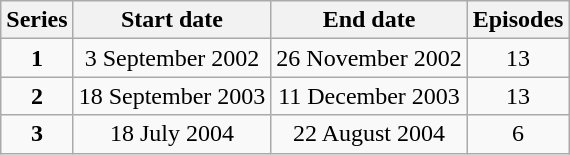<table class="wikitable" style="text-align: center;">
<tr>
<th>Series</th>
<th>Start date</th>
<th>End date</th>
<th>Episodes</th>
</tr>
<tr>
<td><strong>1</strong></td>
<td>3 September 2002</td>
<td>26 November 2002</td>
<td>13</td>
</tr>
<tr>
<td><strong>2</strong></td>
<td>18 September 2003</td>
<td>11 December 2003</td>
<td>13</td>
</tr>
<tr>
<td><strong>3</strong></td>
<td>18 July 2004</td>
<td>22 August 2004</td>
<td>6</td>
</tr>
</table>
